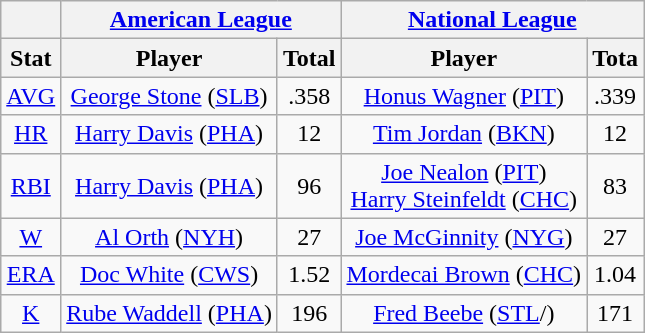<table class="wikitable" style="text-align:center;">
<tr>
<th></th>
<th colspan=2><a href='#'>American League</a></th>
<th colspan=2><a href='#'>National League</a></th>
</tr>
<tr>
<th>Stat</th>
<th>Player</th>
<th>Total</th>
<th>Player</th>
<th>Tota</th>
</tr>
<tr>
<td><a href='#'>AVG</a></td>
<td><a href='#'>George Stone</a> (<a href='#'>SLB</a>)</td>
<td>.358</td>
<td><a href='#'>Honus Wagner</a> (<a href='#'>PIT</a>)</td>
<td>.339</td>
</tr>
<tr>
<td><a href='#'>HR</a></td>
<td><a href='#'>Harry Davis</a> (<a href='#'>PHA</a>)</td>
<td>12</td>
<td><a href='#'>Tim Jordan</a> (<a href='#'>BKN</a>)</td>
<td>12</td>
</tr>
<tr>
<td><a href='#'>RBI</a></td>
<td><a href='#'>Harry Davis</a> (<a href='#'>PHA</a>)</td>
<td>96</td>
<td><a href='#'>Joe Nealon</a> (<a href='#'>PIT</a>)<br><a href='#'>Harry Steinfeldt</a> (<a href='#'>CHC</a>)</td>
<td>83</td>
</tr>
<tr>
<td><a href='#'>W</a></td>
<td><a href='#'>Al Orth</a> (<a href='#'>NYH</a>)</td>
<td>27</td>
<td><a href='#'>Joe McGinnity</a> (<a href='#'>NYG</a>)</td>
<td>27</td>
</tr>
<tr>
<td><a href='#'>ERA</a></td>
<td><a href='#'>Doc White</a> (<a href='#'>CWS</a>)</td>
<td>1.52</td>
<td><a href='#'>Mordecai Brown</a> (<a href='#'>CHC</a>)</td>
<td>1.04</td>
</tr>
<tr>
<td><a href='#'>K</a></td>
<td><a href='#'>Rube Waddell</a> (<a href='#'>PHA</a>)</td>
<td>196</td>
<td><a href='#'>Fred Beebe</a> (<a href='#'>STL</a>/)</td>
<td>171</td>
</tr>
</table>
